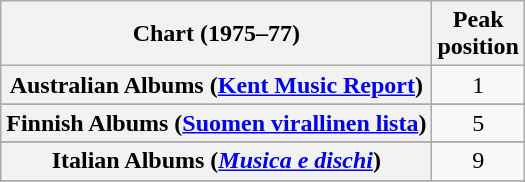<table class="wikitable sortable plainrowheaders" style="text-align:center">
<tr>
<th scope="col">Chart (1975–77)</th>
<th scope="col">Peak<br>position</th>
</tr>
<tr>
<th scope="row">Australian Albums (<a href='#'>Kent Music Report</a>)</th>
<td>1</td>
</tr>
<tr>
</tr>
<tr>
</tr>
<tr>
<th scope="row">Finnish Albums (<a href='#'>Suomen virallinen lista</a>)</th>
<td>5</td>
</tr>
<tr>
</tr>
<tr>
<th scope="row">Italian Albums (<em><a href='#'>Musica e dischi</a></em>)</th>
<td>9</td>
</tr>
<tr>
</tr>
<tr>
</tr>
<tr>
</tr>
<tr>
</tr>
<tr>
</tr>
</table>
